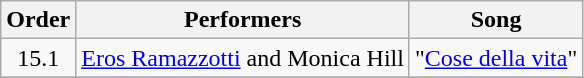<table class="wikitable sortable" style="text-align: center; width: auto;">
<tr>
<th>Order</th>
<th>Performers</th>
<th>Song</th>
</tr>
<tr>
<td>15.1</td>
<td><a href='#'>Eros Ramazzotti</a> and Monica Hill</td>
<td>"<a href='#'>Cose della vita</a>"</td>
</tr>
<tr>
</tr>
</table>
